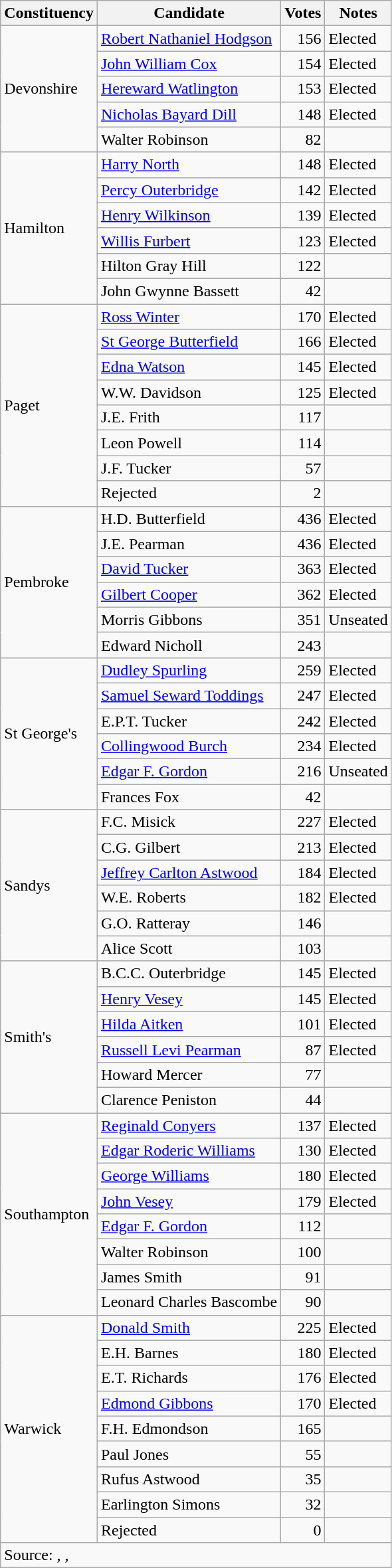<table class=wikitable>
<tr>
<th>Constituency</th>
<th>Candidate</th>
<th>Votes</th>
<th>Notes</th>
</tr>
<tr>
<td rowspan=5>Devonshire</td>
<td><a href='#'>Robert Nathaniel Hodgson</a></td>
<td align=right>156</td>
<td>Elected</td>
</tr>
<tr>
<td><a href='#'>John William Cox</a></td>
<td align=right>154</td>
<td>Elected</td>
</tr>
<tr>
<td><a href='#'>Hereward Watlington</a></td>
<td align=right>153</td>
<td>Elected</td>
</tr>
<tr>
<td><a href='#'>Nicholas Bayard Dill</a></td>
<td align=right>148</td>
<td>Elected</td>
</tr>
<tr>
<td>Walter Robinson</td>
<td align=right>82</td>
<td></td>
</tr>
<tr>
<td rowspan=6>Hamilton</td>
<td><a href='#'>Harry North</a></td>
<td align=right>148</td>
<td>Elected</td>
</tr>
<tr>
<td><a href='#'>Percy Outerbridge</a></td>
<td align=right>142</td>
<td>Elected</td>
</tr>
<tr>
<td><a href='#'>Henry Wilkinson</a></td>
<td align=right>139</td>
<td>Elected</td>
</tr>
<tr>
<td><a href='#'>Willis Furbert</a></td>
<td align=right>123</td>
<td>Elected</td>
</tr>
<tr>
<td>Hilton Gray Hill</td>
<td align=right>122</td>
<td></td>
</tr>
<tr>
<td>John Gwynne Bassett</td>
<td align=right>42</td>
<td></td>
</tr>
<tr>
<td rowspan=8>Paget</td>
<td><a href='#'>Ross Winter</a></td>
<td align=right>170</td>
<td>Elected</td>
</tr>
<tr>
<td><a href='#'>St George Butterfield</a></td>
<td align=right>166</td>
<td>Elected</td>
</tr>
<tr>
<td><a href='#'>Edna Watson</a></td>
<td align=right>145</td>
<td>Elected</td>
</tr>
<tr>
<td>W.W. Davidson</td>
<td align=right>125</td>
<td>Elected</td>
</tr>
<tr>
<td>J.E. Frith</td>
<td align=right>117</td>
<td></td>
</tr>
<tr>
<td>Leon Powell</td>
<td align=right>114</td>
<td></td>
</tr>
<tr>
<td>J.F. Tucker</td>
<td align=right>57</td>
<td></td>
</tr>
<tr>
<td>Rejected</td>
<td align=right>2</td>
<td></td>
</tr>
<tr>
<td rowspan=6>Pembroke</td>
<td>H.D. Butterfield</td>
<td align=right>436</td>
<td>Elected</td>
</tr>
<tr>
<td>J.E. Pearman</td>
<td align=right>436</td>
<td>Elected</td>
</tr>
<tr>
<td><a href='#'>David Tucker</a></td>
<td align=right>363</td>
<td>Elected</td>
</tr>
<tr>
<td><a href='#'>Gilbert Cooper</a></td>
<td align=right>362</td>
<td>Elected</td>
</tr>
<tr>
<td>Morris Gibbons</td>
<td align=right>351</td>
<td>Unseated</td>
</tr>
<tr>
<td>Edward Nicholl</td>
<td align=right>243</td>
<td></td>
</tr>
<tr>
<td rowspan=6>St George's</td>
<td><a href='#'>Dudley Spurling</a></td>
<td align=right>259</td>
<td>Elected</td>
</tr>
<tr>
<td><a href='#'>Samuel Seward Toddings</a></td>
<td align=right>247</td>
<td>Elected</td>
</tr>
<tr>
<td>E.P.T. Tucker</td>
<td align=right>242</td>
<td>Elected</td>
</tr>
<tr>
<td><a href='#'>Collingwood Burch</a></td>
<td align=right>234</td>
<td>Elected</td>
</tr>
<tr>
<td><a href='#'>Edgar F. Gordon</a></td>
<td align=right>216</td>
<td>Unseated</td>
</tr>
<tr>
<td>Frances Fox</td>
<td align=right>42</td>
<td></td>
</tr>
<tr>
<td rowspan=6>Sandys</td>
<td>F.C. Misick</td>
<td align=right>227</td>
<td>Elected</td>
</tr>
<tr>
<td>C.G. Gilbert</td>
<td align=right>213</td>
<td>Elected</td>
</tr>
<tr>
<td><a href='#'>Jeffrey Carlton Astwood</a></td>
<td align=right>184</td>
<td>Elected</td>
</tr>
<tr>
<td>W.E. Roberts</td>
<td align=right>182</td>
<td>Elected</td>
</tr>
<tr>
<td>G.O. Ratteray</td>
<td align=right>146</td>
<td></td>
</tr>
<tr>
<td>Alice Scott</td>
<td align=right>103</td>
<td></td>
</tr>
<tr>
<td rowspan=6>Smith's</td>
<td>B.C.C. Outerbridge</td>
<td align=right>145</td>
<td>Elected</td>
</tr>
<tr>
<td><a href='#'>Henry Vesey</a></td>
<td align=right>145</td>
<td>Elected</td>
</tr>
<tr>
<td><a href='#'>Hilda Aitken</a></td>
<td align=right>101</td>
<td>Elected</td>
</tr>
<tr>
<td><a href='#'>Russell Levi Pearman</a></td>
<td align=right>87</td>
<td>Elected</td>
</tr>
<tr>
<td>Howard Mercer</td>
<td align=right>77</td>
<td></td>
</tr>
<tr>
<td>Clarence Peniston</td>
<td align=right>44</td>
<td></td>
</tr>
<tr>
<td rowspan=8>Southampton</td>
<td><a href='#'>Reginald Conyers</a></td>
<td align=right>137</td>
<td>Elected</td>
</tr>
<tr>
<td><a href='#'>Edgar Roderic Williams</a></td>
<td align=right>130</td>
<td>Elected</td>
</tr>
<tr>
<td><a href='#'>George Williams</a></td>
<td align=right>180</td>
<td>Elected</td>
</tr>
<tr>
<td><a href='#'>John Vesey</a></td>
<td align=right>179</td>
<td>Elected</td>
</tr>
<tr>
<td><a href='#'>Edgar F. Gordon</a></td>
<td align=right>112</td>
<td></td>
</tr>
<tr>
<td>Walter Robinson</td>
<td align=right>100</td>
<td></td>
</tr>
<tr>
<td>James Smith</td>
<td align=right>91</td>
<td></td>
</tr>
<tr>
<td>Leonard Charles Bascombe</td>
<td align=right>90</td>
<td></td>
</tr>
<tr>
<td rowspan=9>Warwick</td>
<td><a href='#'>Donald Smith</a></td>
<td align=right>225</td>
<td>Elected</td>
</tr>
<tr>
<td>E.H. Barnes</td>
<td align=right>180</td>
<td>Elected</td>
</tr>
<tr>
<td>E.T. Richards</td>
<td align=right>176</td>
<td>Elected</td>
</tr>
<tr>
<td><a href='#'>Edmond Gibbons</a></td>
<td align=right>170</td>
<td>Elected</td>
</tr>
<tr>
<td>F.H. Edmondson</td>
<td align=right>165</td>
<td></td>
</tr>
<tr>
<td>Paul Jones</td>
<td align=right>55</td>
<td></td>
</tr>
<tr>
<td>Rufus Astwood</td>
<td align=right>35</td>
<td></td>
</tr>
<tr>
<td>Earlington Simons</td>
<td align=right>32</td>
<td></td>
</tr>
<tr>
<td>Rejected</td>
<td align=right>0</td>
<td></td>
</tr>
<tr>
<td colspan=4>Source: , , </td>
</tr>
</table>
